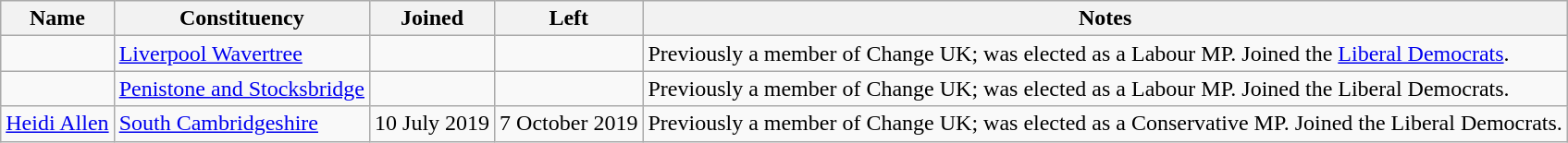<table class="wikitable sortable">
<tr>
<th>Name</th>
<th>Constituency</th>
<th>Joined</th>
<th>Left</th>
<th>Notes</th>
</tr>
<tr>
<td></td>
<td><a href='#'>Liverpool Wavertree</a></td>
<td></td>
<td></td>
<td>Previously a member of Change UK; was elected as a Labour MP. Joined the <a href='#'>Liberal Democrats</a>.</td>
</tr>
<tr>
<td></td>
<td><a href='#'>Penistone and Stocksbridge</a></td>
<td></td>
<td></td>
<td>Previously a member of Change UK; was elected as a Labour MP. Joined the Liberal Democrats.</td>
</tr>
<tr>
<td><a href='#'>Heidi Allen</a></td>
<td><a href='#'>South Cambridgeshire</a></td>
<td>10 July 2019</td>
<td>7 October 2019</td>
<td>Previously a member of Change UK; was elected as a Conservative MP. Joined the Liberal Democrats.</td>
</tr>
</table>
